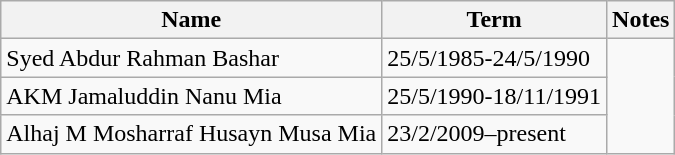<table class="wikitable">
<tr>
<th>Name</th>
<th>Term</th>
<th>Notes</th>
</tr>
<tr>
<td>Syed Abdur Rahman Bashar</td>
<td>25/5/1985-24/5/1990</td>
</tr>
<tr>
<td>AKM Jamaluddin Nanu Mia</td>
<td>25/5/1990-18/11/1991</td>
</tr>
<tr>
<td>Alhaj M Mosharraf Husayn Musa Mia</td>
<td>23/2/2009–present</td>
</tr>
</table>
